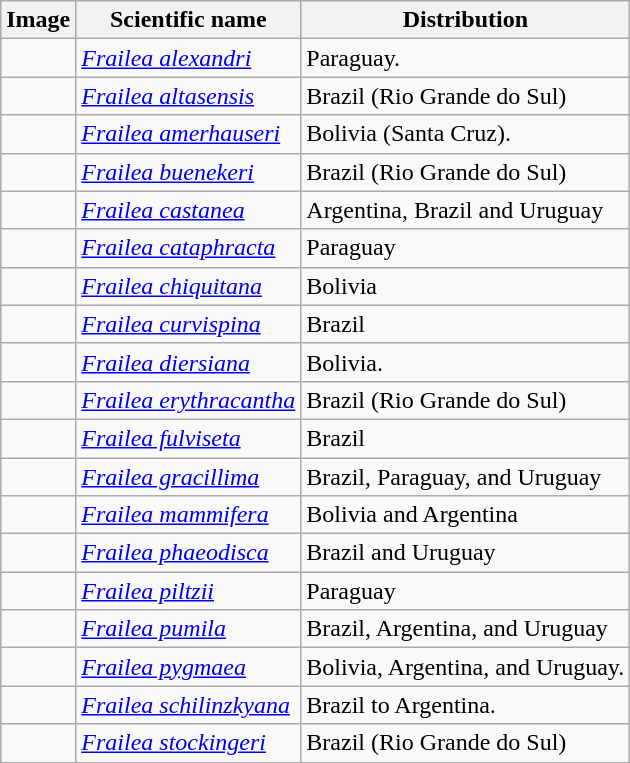<table class="wikitable">
<tr>
<th>Image</th>
<th>Scientific name</th>
<th>Distribution</th>
</tr>
<tr>
<td></td>
<td><em><a href='#'>Frailea alexandri</a></em> </td>
<td>Paraguay.</td>
</tr>
<tr>
<td></td>
<td><em><a href='#'>Frailea altasensis</a></em> </td>
<td>Brazil (Rio Grande do Sul)</td>
</tr>
<tr>
<td></td>
<td><em><a href='#'>Frailea amerhauseri</a></em> </td>
<td>Bolivia (Santa Cruz).</td>
</tr>
<tr>
<td></td>
<td><em><a href='#'>Frailea buenekeri</a></em> </td>
<td>Brazil (Rio Grande do Sul)</td>
</tr>
<tr>
<td></td>
<td><em><a href='#'>Frailea castanea</a></em> </td>
<td>Argentina, Brazil and Uruguay</td>
</tr>
<tr>
<td></td>
<td><em><a href='#'>Frailea cataphracta</a></em> </td>
<td>Paraguay</td>
</tr>
<tr>
<td></td>
<td><em><a href='#'>Frailea chiquitana</a></em> </td>
<td>Bolivia</td>
</tr>
<tr>
<td></td>
<td><em><a href='#'>Frailea curvispina</a></em> </td>
<td>Brazil</td>
</tr>
<tr>
<td></td>
<td><em><a href='#'>Frailea diersiana</a></em> </td>
<td>Bolivia.</td>
</tr>
<tr>
<td></td>
<td><em><a href='#'>Frailea erythracantha</a></em> </td>
<td>Brazil (Rio Grande do Sul)</td>
</tr>
<tr>
<td></td>
<td><em><a href='#'>Frailea fulviseta</a></em> </td>
<td>Brazil</td>
</tr>
<tr>
<td></td>
<td><em><a href='#'>Frailea gracillima</a></em> </td>
<td>Brazil, Paraguay, and Uruguay</td>
</tr>
<tr>
<td></td>
<td><em><a href='#'>Frailea mammifera</a></em> </td>
<td>Bolivia and Argentina</td>
</tr>
<tr>
<td></td>
<td><em><a href='#'>Frailea phaeodisca</a></em> </td>
<td>Brazil and Uruguay</td>
</tr>
<tr>
<td></td>
<td><em><a href='#'>Frailea piltzii</a></em> </td>
<td>Paraguay</td>
</tr>
<tr>
<td></td>
<td><em><a href='#'>Frailea pumila</a></em> </td>
<td>Brazil, Argentina, and Uruguay</td>
</tr>
<tr>
<td></td>
<td><em><a href='#'>Frailea pygmaea</a></em> </td>
<td>Bolivia, Argentina, and Uruguay.</td>
</tr>
<tr>
<td></td>
<td><em><a href='#'>Frailea schilinzkyana</a></em> </td>
<td>Brazil to Argentina.</td>
</tr>
<tr>
<td></td>
<td><em><a href='#'>Frailea stockingeri</a></em> </td>
<td>Brazil (Rio Grande do Sul)</td>
</tr>
<tr>
</tr>
</table>
